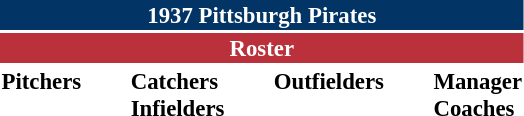<table class="toccolours" style="font-size: 95%;">
<tr>
<th colspan="10" style="background-color: #023465; color: white; text-align: center;">1937 Pittsburgh Pirates</th>
</tr>
<tr>
<td colspan="10" style="background-color: #ba313c; color: white; text-align: center;"><strong>Roster</strong></td>
</tr>
<tr>
<td valign="top"><strong>Pitchers</strong><br>









</td>
<td width="25px"></td>
<td valign="top"><strong>Catchers</strong><br>


<strong>Infielders</strong>






</td>
<td width="25px"></td>
<td valign="top"><strong>Outfielders</strong><br>



</td>
<td width="25px"></td>
<td valign="top"><strong>Manager</strong><br>
<strong>Coaches</strong>


</td>
</tr>
</table>
